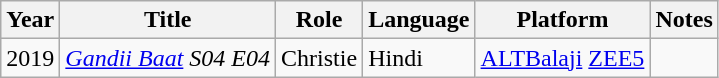<table class="wikitable">
<tr>
<th>Year</th>
<th>Title</th>
<th>Role</th>
<th>Language</th>
<th>Platform</th>
<th>Notes</th>
</tr>
<tr>
<td>2019</td>
<td><em><a href='#'>Gandii Baat</a> S04 E04</em></td>
<td>Christie</td>
<td>Hindi</td>
<td><a href='#'>ALTBalaji</a> <a href='#'>ZEE5</a></td>
<td></td>
</tr>
</table>
